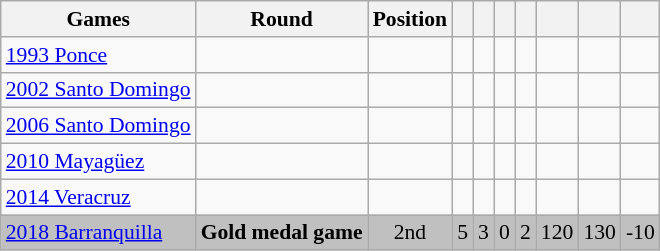<table class="wikitable" style="text-align:center; font-size:90%;">
<tr>
<th>Games</th>
<th>Round</th>
<th>Position</th>
<th></th>
<th></th>
<th></th>
<th></th>
<th></th>
<th></th>
<th></th>
</tr>
<tr>
<td align=left> <a href='#'>1993 Ponce</a></td>
<td></td>
<td></td>
<td></td>
<td></td>
<td></td>
<td></td>
<td></td>
<td></td>
<td></td>
</tr>
<tr>
<td align=left> <a href='#'>2002 Santo Domingo</a></td>
<td></td>
<td></td>
<td></td>
<td></td>
<td></td>
<td></td>
<td></td>
<td></td>
<td></td>
</tr>
<tr>
<td align=left> <a href='#'>2006 Santo Domingo</a></td>
<td></td>
<td></td>
<td></td>
<td></td>
<td></td>
<td></td>
<td></td>
<td></td>
<td></td>
</tr>
<tr>
<td align=left> <a href='#'>2010 Mayagüez</a></td>
<td></td>
<td></td>
<td></td>
<td></td>
<td></td>
<td></td>
<td></td>
<td></td>
<td></td>
</tr>
<tr>
<td align=left> <a href='#'>2014 Veracruz</a></td>
<td></td>
<td></td>
<td></td>
<td></td>
<td></td>
<td></td>
<td></td>
<td></td>
<td></td>
</tr>
<tr style="background:silver;">
<td align=left> <a href='#'>2018 Barranquilla</a></td>
<td><strong>Gold medal game</strong></td>
<td>2nd</td>
<td>5</td>
<td>3</td>
<td>0</td>
<td>2</td>
<td>120</td>
<td>130</td>
<td>-10</td>
</tr>
</table>
